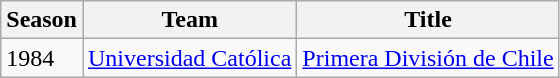<table class="wikitable">
<tr>
<th>Season</th>
<th>Team</th>
<th>Title</th>
</tr>
<tr>
<td>1984</td>
<td> <a href='#'>Universidad Católica</a></td>
<td><a href='#'>Primera División de Chile</a></td>
</tr>
</table>
